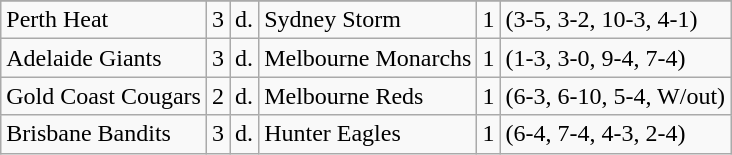<table class="wikitable">
<tr>
</tr>
<tr>
<td>Perth Heat</td>
<td>3</td>
<td>d.</td>
<td>Sydney Storm</td>
<td>1</td>
<td>(3-5, 3-2, 10-3, 4-1)</td>
</tr>
<tr>
<td>Adelaide Giants</td>
<td>3</td>
<td>d.</td>
<td>Melbourne Monarchs</td>
<td>1</td>
<td>(1-3, 3-0, 9-4, 7-4)</td>
</tr>
<tr>
<td>Gold Coast Cougars</td>
<td>2</td>
<td>d.</td>
<td>Melbourne Reds</td>
<td>1</td>
<td>(6-3, 6-10, 5-4, W/out)</td>
</tr>
<tr>
<td>Brisbane Bandits</td>
<td>3</td>
<td>d.</td>
<td>Hunter Eagles</td>
<td>1</td>
<td>(6-4, 7-4, 4-3, 2-4)</td>
</tr>
</table>
